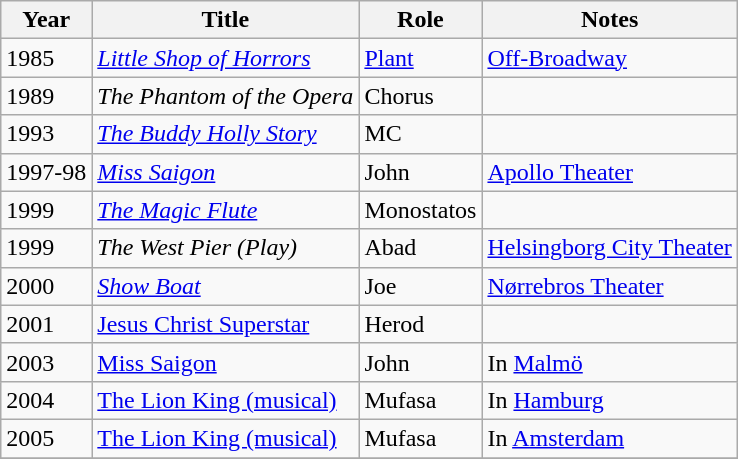<table class="wikitable sortable">
<tr>
<th>Year</th>
<th>Title</th>
<th>Role</th>
<th>Notes</th>
</tr>
<tr>
<td>1985</td>
<td><em><a href='#'>Little Shop of Horrors</a></em></td>
<td><a href='#'>Plant</a></td>
<td><a href='#'>Off-Broadway</a></td>
</tr>
<tr>
<td>1989</td>
<td><em>The Phantom of the Opera</em></td>
<td>Chorus</td>
<td></td>
</tr>
<tr>
<td>1993</td>
<td><em><a href='#'>The Buddy Holly Story</a></em></td>
<td>MC</td>
<td></td>
</tr>
<tr>
<td>1997-98</td>
<td><em><a href='#'>Miss Saigon</a></em></td>
<td>John</td>
<td><a href='#'>Apollo Theater</a></td>
</tr>
<tr>
<td>1999</td>
<td><em><a href='#'>The Magic Flute</a></em></td>
<td>Monostatos</td>
<td></td>
</tr>
<tr>
<td>1999</td>
<td><em>The West Pier (Play)</em></td>
<td>Abad</td>
<td><a href='#'>Helsingborg City Theater</a></td>
</tr>
<tr>
<td>2000</td>
<td><em><a href='#'>Show Boat</a></em></td>
<td>Joe</td>
<td><a href='#'>Nørrebros Theater</a></td>
</tr>
<tr>
<td>2001</td>
<td><a href='#'>Jesus Christ Superstar</a></td>
<td>Herod</td>
<td></td>
</tr>
<tr>
<td>2003</td>
<td><a href='#'>Miss Saigon</a></td>
<td>John</td>
<td>In <a href='#'>Malmö</a></td>
</tr>
<tr>
<td>2004</td>
<td><a href='#'>The Lion King (musical)</a></td>
<td>Mufasa</td>
<td>In <a href='#'>Hamburg</a></td>
</tr>
<tr>
<td>2005</td>
<td><a href='#'>The Lion King (musical)</a></td>
<td>Mufasa</td>
<td>In <a href='#'>Amsterdam</a></td>
</tr>
<tr>
</tr>
</table>
